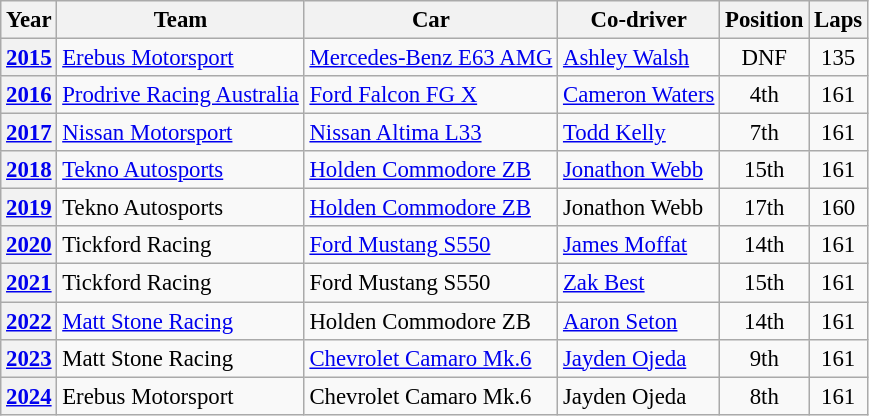<table class="wikitable" style="font-size: 95%;">
<tr>
<th>Year</th>
<th>Team</th>
<th>Car</th>
<th>Co-driver</th>
<th>Position</th>
<th>Laps</th>
</tr>
<tr>
<th><a href='#'>2015</a></th>
<td><a href='#'>Erebus Motorsport</a></td>
<td><a href='#'>Mercedes-Benz E63 AMG</a></td>
<td> <a href='#'>Ashley Walsh</a></td>
<td align="center">DNF</td>
<td align="center">135</td>
</tr>
<tr>
<th><a href='#'>2016</a></th>
<td><a href='#'>Prodrive Racing Australia</a></td>
<td><a href='#'>Ford Falcon FG X</a></td>
<td> <a href='#'>Cameron Waters</a></td>
<td align="center">4th</td>
<td align="center">161</td>
</tr>
<tr>
<th><a href='#'>2017</a></th>
<td><a href='#'>Nissan Motorsport</a></td>
<td><a href='#'>Nissan Altima L33</a></td>
<td> <a href='#'>Todd Kelly</a></td>
<td align="center">7th</td>
<td align="center">161</td>
</tr>
<tr>
<th><a href='#'>2018</a></th>
<td><a href='#'>Tekno Autosports</a></td>
<td><a href='#'>Holden Commodore ZB</a></td>
<td> <a href='#'>Jonathon Webb</a></td>
<td align="center">15th</td>
<td align="center">161</td>
</tr>
<tr>
<th><a href='#'>2019</a></th>
<td>Tekno Autosports</td>
<td><a href='#'>Holden Commodore ZB</a></td>
<td> Jonathon Webb</td>
<td align="center">17th</td>
<td align="center">160</td>
</tr>
<tr>
<th><a href='#'>2020</a></th>
<td>Tickford Racing</td>
<td><a href='#'>Ford Mustang S550</a></td>
<td> <a href='#'>James Moffat</a></td>
<td align="center">14th</td>
<td align="center">161</td>
</tr>
<tr>
<th><a href='#'>2021</a></th>
<td>Tickford Racing</td>
<td>Ford Mustang S550</td>
<td> <a href='#'>Zak Best</a></td>
<td align="center">15th</td>
<td align="center">161</td>
</tr>
<tr>
<th><a href='#'>2022</a></th>
<td><a href='#'>Matt Stone Racing</a></td>
<td>Holden Commodore ZB</td>
<td> <a href='#'>Aaron Seton</a></td>
<td align="center">14th</td>
<td align="center">161</td>
</tr>
<tr>
<th><a href='#'>2023</a></th>
<td>Matt Stone Racing</td>
<td><a href='#'>Chevrolet Camaro Mk.6</a></td>
<td> <a href='#'>Jayden Ojeda</a></td>
<td align="center">9th</td>
<td align="center">161</td>
</tr>
<tr>
<th><a href='#'>2024</a></th>
<td>Erebus Motorsport</td>
<td>Chevrolet Camaro Mk.6</td>
<td> Jayden Ojeda</td>
<td align="center">8th</td>
<td align="center">161</td>
</tr>
</table>
